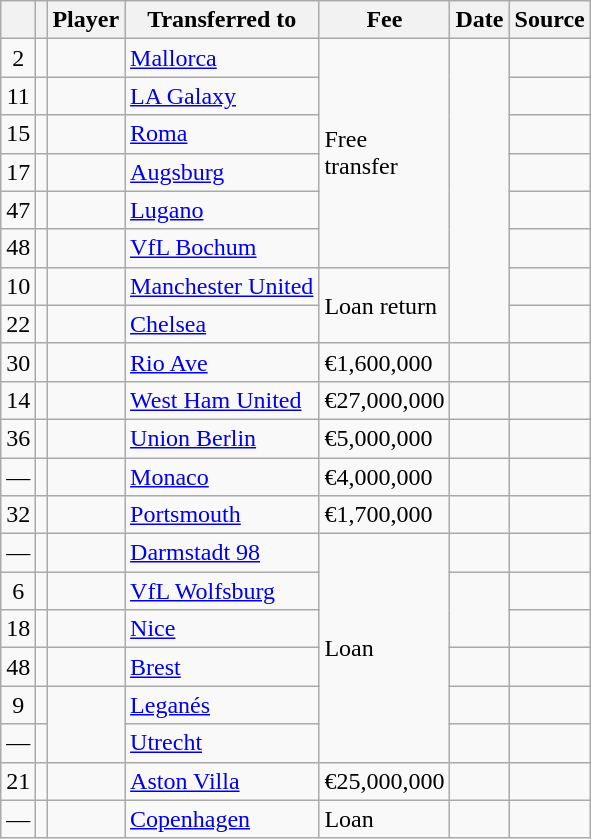<table class="wikitable plainrowheaders sortable">
<tr>
<th></th>
<th></th>
<th scope=col><strong>Player</strong></th>
<th><strong>Transferred to</strong></th>
<th !scope=col; style="width: 65px;"><strong>Fee</strong></th>
<th scope=col><strong>Date</strong></th>
<th scope=col><strong>Source</strong></th>
</tr>
<tr>
<td align=center>2</td>
<td align="center"></td>
<td></td>
<td> <a href='#'>Mallorca</a></td>
<td rowspan="6">Free transfer</td>
<td rowspan="8"></td>
<td></td>
</tr>
<tr>
<td align=center>11</td>
<td align="center"></td>
<td></td>
<td> <a href='#'>LA Galaxy</a></td>
<td></td>
</tr>
<tr>
<td align=center>15</td>
<td align="center"></td>
<td></td>
<td> <a href='#'>Roma</a></td>
<td></td>
</tr>
<tr>
<td align=center>17</td>
<td align="center"></td>
<td></td>
<td> <a href='#'>Augsburg</a></td>
<td></td>
</tr>
<tr>
<td align=center>47</td>
<td align="center"></td>
<td></td>
<td> <a href='#'>Lugano</a></td>
<td></td>
</tr>
<tr>
<td align=center>48</td>
<td align="center"></td>
<td></td>
<td> <a href='#'>VfL Bochum</a></td>
<td></td>
</tr>
<tr>
<td align=center>10</td>
<td align=center></td>
<td></td>
<td> <a href='#'>Manchester United</a></td>
<td rowspan="2">Loan return</td>
<td></td>
</tr>
<tr>
<td align=center>22</td>
<td align=center></td>
<td></td>
<td> <a href='#'>Chelsea</a></td>
<td></td>
</tr>
<tr>
<td align=center>30</td>
<td align="center"></td>
<td></td>
<td> <a href='#'>Rio Ave</a></td>
<td>€1,600,000</td>
<td></td>
<td></td>
</tr>
<tr>
<td align=center>14</td>
<td align="center"></td>
<td></td>
<td> <a href='#'>West Ham United</a></td>
<td>€27,000,000</td>
<td></td>
<td></td>
</tr>
<tr>
<td align=center>36</td>
<td align="center"></td>
<td></td>
<td> <a href='#'>Union Berlin</a></td>
<td>€5,000,000</td>
<td></td>
<td></td>
</tr>
<tr>
<td align=center>—</td>
<td align="center"></td>
<td></td>
<td> <a href='#'>Monaco</a></td>
<td>€4,000,000</td>
<td></td>
<td></td>
</tr>
<tr>
<td align=center>32</td>
<td align="center"></td>
<td></td>
<td> <a href='#'>Portsmouth</a></td>
<td>€1,700,000</td>
<td></td>
<td></td>
</tr>
<tr>
<td align=center>—</td>
<td align="center"></td>
<td></td>
<td> <a href='#'>Darmstadt 98</a></td>
<td rowspan="6">Loan</td>
<td></td>
<td></td>
</tr>
<tr>
<td align=center>6</td>
<td align="center"></td>
<td></td>
<td> <a href='#'>VfL Wolfsburg</a></td>
<td rowspan="2"></td>
<td></td>
</tr>
<tr>
<td align=center>18</td>
<td align="center"></td>
<td></td>
<td> <a href='#'>Nice</a></td>
<td></td>
</tr>
<tr>
<td align=center>48</td>
<td align="center"></td>
<td></td>
<td> <a href='#'>Brest</a></td>
<td></td>
<td></td>
</tr>
<tr>
<td align=center>9</td>
<td align="center"></td>
<td rowspan="2"></td>
<td> <a href='#'>Leganés</a></td>
<td></td>
<td></td>
</tr>
<tr>
<td align=center>—</td>
<td align="center"></td>
<td> <a href='#'>Utrecht</a></td>
<td></td>
<td></td>
</tr>
<tr>
<td align=center>21</td>
<td align="center"></td>
<td></td>
<td> <a href='#'>Aston Villa</a></td>
<td>€25,000,000</td>
<td></td>
<td></td>
</tr>
<tr>
<td align=center>—</td>
<td align="center"></td>
<td></td>
<td> <a href='#'>Copenhagen</a></td>
<td>Loan</td>
<td></td>
<td></td>
</tr>
</table>
